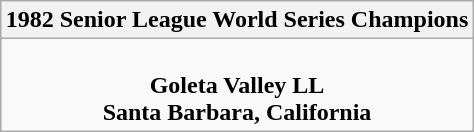<table class="wikitable" style="text-align: center; margin: 0 auto;">
<tr>
<th>1982 Senior League World Series Champions</th>
</tr>
<tr>
<td><br><strong>Goleta Valley LL</strong><br><strong>Santa Barbara, California</strong></td>
</tr>
</table>
